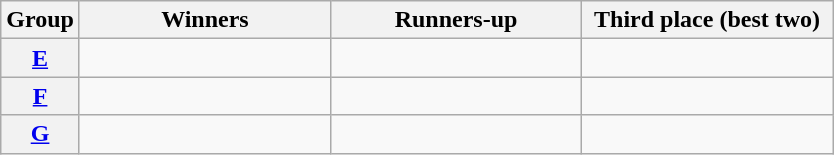<table class=wikitable>
<tr>
<th>Group</th>
<th width=160>Winners</th>
<th width=160>Runners-up</th>
<th width=160>Third place (best two)</th>
</tr>
<tr>
<th><a href='#'>E</a></th>
<td></td>
<td></td>
<td></td>
</tr>
<tr>
<th><a href='#'>F</a></th>
<td></td>
<td></td>
<td></td>
</tr>
<tr>
<th><a href='#'>G</a></th>
<td></td>
<td></td>
<td></td>
</tr>
</table>
